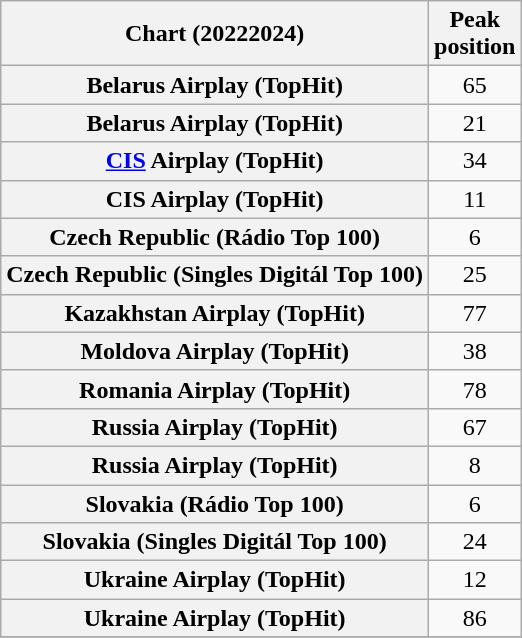<table class="wikitable sortable plainrowheaders" style="text-align:center">
<tr>
<th scope="col">Chart (20222024)</th>
<th scope="col">Peak<br>position</th>
</tr>
<tr>
<th scope="row">Belarus Airplay (TopHit)</th>
<td>65</td>
</tr>
<tr>
<th scope="row">Belarus Airplay (TopHit)<br></th>
<td>21</td>
</tr>
<tr>
<th scope="row"><a href='#'>CIS</a> Airplay (TopHit)</th>
<td>34</td>
</tr>
<tr>
<th scope="row">CIS Airplay (TopHit)<br></th>
<td>11</td>
</tr>
<tr>
<th scope="row">Czech Republic (Rádio Top 100)</th>
<td>6</td>
</tr>
<tr>
<th scope="row">Czech Republic (Singles Digitál Top 100)</th>
<td>25</td>
</tr>
<tr>
<th scope="row">Kazakhstan Airplay (TopHit)<br></th>
<td>77</td>
</tr>
<tr>
<th scope="row">Moldova Airplay (TopHit)</th>
<td>38</td>
</tr>
<tr>
<th scope="row">Romania Airplay (TopHit)</th>
<td>78</td>
</tr>
<tr>
<th scope="row">Russia Airplay (TopHit)</th>
<td>67</td>
</tr>
<tr>
<th scope="row">Russia Airplay (TopHit)<br></th>
<td>8</td>
</tr>
<tr>
<th scope="row">Slovakia (Rádio Top 100)</th>
<td>6</td>
</tr>
<tr>
<th scope="row">Slovakia (Singles Digitál Top 100)</th>
<td>24</td>
</tr>
<tr>
<th scope="row">Ukraine Airplay (TopHit)</th>
<td>12</td>
</tr>
<tr>
<th scope="row">Ukraine Airplay (TopHit)<br></th>
<td>86</td>
</tr>
<tr>
</tr>
</table>
